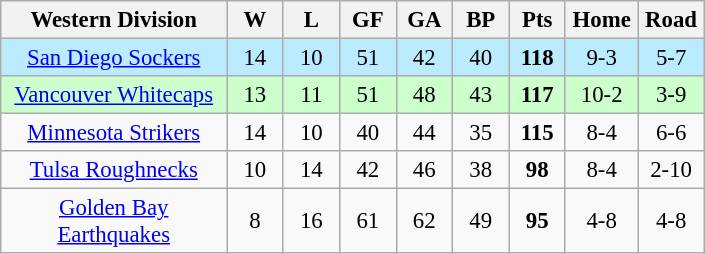<table class="wikitable" width="470" style="font-size:95%; text-align:center">
<tr>
<th width="30%">Western Division</th>
<th width="7.5%">W</th>
<th width="7.5%">L</th>
<th width="7.5%">GF</th>
<th width="7.5%">GA</th>
<th width="7.5%">BP</th>
<th width="7.5%">Pts</th>
<th width="7.5%">Home</th>
<th width="7.5%">Road</th>
</tr>
<tr bgcolor=#BBEBFF>
<td><a href='#'>San Diego Sockers</a></td>
<td>14</td>
<td>10</td>
<td>51</td>
<td>42</td>
<td>40</td>
<td><strong>118</strong></td>
<td>9-3</td>
<td>5-7</td>
</tr>
<tr bgcolor=#ccffcc>
<td><a href='#'>Vancouver Whitecaps</a></td>
<td>13</td>
<td>11</td>
<td>51</td>
<td>48</td>
<td>43</td>
<td><strong>117</strong></td>
<td>10-2</td>
<td>3-9</td>
</tr>
<tr>
<td><a href='#'>Minnesota Strikers</a></td>
<td>14</td>
<td>10</td>
<td>40</td>
<td>44</td>
<td>35</td>
<td><strong>115</strong></td>
<td>8-4</td>
<td>6-6</td>
</tr>
<tr>
<td><a href='#'>Tulsa Roughnecks</a></td>
<td>10</td>
<td>14</td>
<td>42</td>
<td>46</td>
<td>38</td>
<td><strong>98</strong></td>
<td>8-4</td>
<td>2-10</td>
</tr>
<tr>
<td><a href='#'>Golden Bay Earthquakes</a></td>
<td>8</td>
<td>16</td>
<td>61</td>
<td>62</td>
<td>49</td>
<td><strong>95</strong></td>
<td>4-8</td>
<td>4-8</td>
</tr>
</table>
